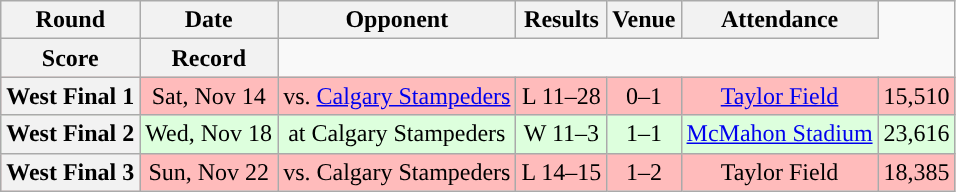<table class="wikitable" style="text-align:center">
<tr>
<th>Round</th>
<th>Date</th>
<th>Opponent</th>
<th>Results</th>
<th>Venue</th>
<th>Attendance</th>
</tr>
<tr>
<th>Score</th>
<th>Record</th>
</tr>
<tr style="background:#ffbbbb">
<th>West Final 1</th>
<td>Sat, Nov 14</td>
<td>vs. <a href='#'>Calgary Stampeders</a></td>
<td>L 11–28</td>
<td>0–1</td>
<td><a href='#'>Taylor Field</a></td>
<td>15,510</td>
</tr>
<tr style="background:#ddffdd">
<th>West Final 2</th>
<td>Wed, Nov 18</td>
<td>at Calgary Stampeders</td>
<td>W 11–3</td>
<td>1–1</td>
<td><a href='#'>McMahon Stadium</a></td>
<td>23,616</td>
</tr>
<tr style="background:#ffbbbb">
<th>West Final 3</th>
<td>Sun, Nov 22</td>
<td>vs. Calgary Stampeders</td>
<td>L 14–15</td>
<td>1–2</td>
<td>Taylor Field</td>
<td>18,385</td>
</tr>
</table>
